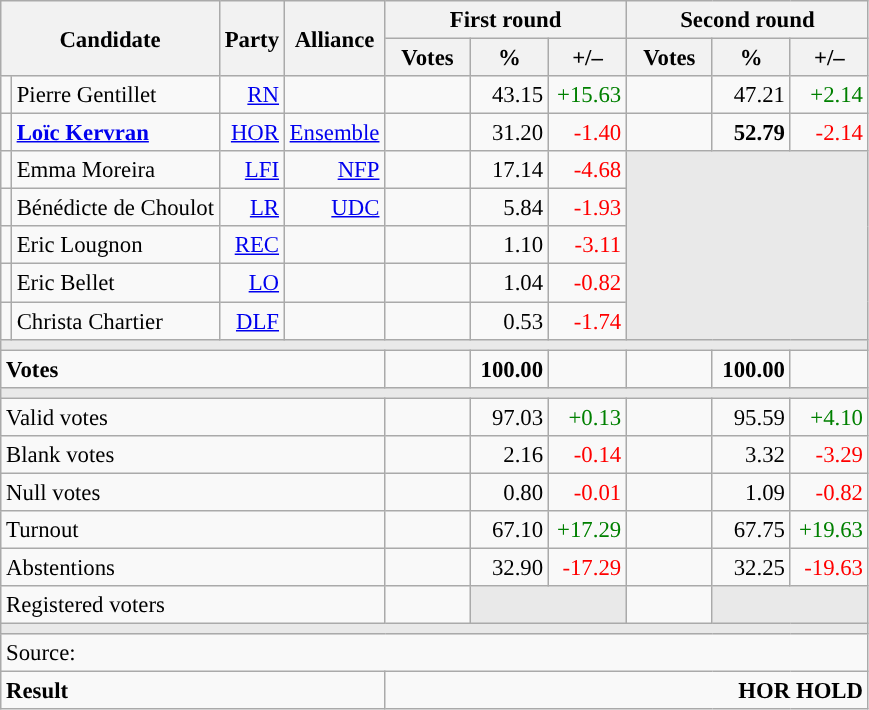<table class="wikitable" style="text-align:right;font-size:95%;">
<tr>
<th rowspan="2" colspan="2">Candidate</th>
<th colspan="1" rowspan="2">Party</th>
<th colspan="1" rowspan="2">Alliance</th>
<th colspan="3">First round</th>
<th colspan="3">Second round</th>
</tr>
<tr>
<th style="width:50px;">Votes</th>
<th style="width:45px;">%</th>
<th style="width:45px;">+/–</th>
<th style="width:50px;">Votes</th>
<th style="width:45px;">%</th>
<th style="width:45px;">+/–</th>
</tr>
<tr>
<td style="color:inherit;background:"></td>
<td style="text-align:left;">Pierre Gentillet</td>
<td><a href='#'>RN</a></td>
<td></td>
<td></td>
<td>43.15</td>
<td style="color:green;">+15.63</td>
<td></td>
<td>47.21</td>
<td style="color:green;">+2.14</td>
</tr>
<tr>
<td style="color:inherit;background:"></td>
<td style="text-align:left;"><strong><a href='#'>Loïc Kervran</a></strong></td>
<td><a href='#'>HOR</a></td>
<td><a href='#'>Ensemble</a></td>
<td></td>
<td>31.20</td>
<td style="color:red;">-1.40</td>
<td><strong></strong></td>
<td><strong>52.79</strong></td>
<td style="color:red;">-2.14</td>
</tr>
<tr>
<td style="color:inherit;background:"></td>
<td style="text-align:left;">Emma Moreira</td>
<td><a href='#'>LFI</a></td>
<td><a href='#'>NFP</a></td>
<td></td>
<td>17.14</td>
<td style="color:red;">-4.68</td>
<td colspan="3" rowspan="5" style="background:#E9E9E9;"></td>
</tr>
<tr>
<td style="color:inherit;background:"></td>
<td style="text-align:left;">Bénédicte de Choulot</td>
<td><a href='#'>LR</a></td>
<td><a href='#'>UDC</a></td>
<td></td>
<td>5.84</td>
<td style="color:red;">-1.93</td>
</tr>
<tr>
<td style="color:inherit;background:"></td>
<td style="text-align:left;">Eric Lougnon</td>
<td><a href='#'>REC</a></td>
<td></td>
<td></td>
<td>1.10</td>
<td style="color:red;">-3.11</td>
</tr>
<tr>
<td style="color:inherit;background:"></td>
<td style="text-align:left;">Eric Bellet</td>
<td><a href='#'>LO</a></td>
<td></td>
<td></td>
<td>1.04</td>
<td style="color:red;">-0.82</td>
</tr>
<tr>
<td style="color:inherit;background:"></td>
<td style="text-align:left;">Christa Chartier</td>
<td><a href='#'>DLF</a></td>
<td></td>
<td></td>
<td>0.53</td>
<td style="color:red;">-1.74</td>
</tr>
<tr>
<td colspan="10" style="background:#E9E9E9;"></td>
</tr>
<tr style="font-weight:bold;">
<td colspan="4" style="text-align:left;">Votes</td>
<td></td>
<td>100.00</td>
<td></td>
<td></td>
<td>100.00</td>
<td></td>
</tr>
<tr>
<td colspan="10" style="background:#E9E9E9;"></td>
</tr>
<tr>
<td colspan="4" style="text-align:left;">Valid votes</td>
<td></td>
<td>97.03</td>
<td style="color:green;">+0.13</td>
<td></td>
<td>95.59</td>
<td style="color:green;">+4.10</td>
</tr>
<tr>
<td colspan="4" style="text-align:left;">Blank votes</td>
<td></td>
<td>2.16</td>
<td style="color:red;">-0.14</td>
<td></td>
<td>3.32</td>
<td style="color:red;">-3.29</td>
</tr>
<tr>
<td colspan="4" style="text-align:left;">Null votes</td>
<td></td>
<td>0.80</td>
<td style="color:red;">-0.01</td>
<td></td>
<td>1.09</td>
<td style="color:red;">-0.82</td>
</tr>
<tr>
<td colspan="4" style="text-align:left;">Turnout</td>
<td></td>
<td>67.10</td>
<td style="color:green;">+17.29</td>
<td></td>
<td>67.75</td>
<td style="color:green;">+19.63</td>
</tr>
<tr>
<td colspan="4" style="text-align:left;">Abstentions</td>
<td></td>
<td>32.90</td>
<td style="color:red;">-17.29</td>
<td></td>
<td>32.25</td>
<td style="color:red;">-19.63</td>
</tr>
<tr>
<td colspan="4" style="text-align:left;">Registered voters</td>
<td></td>
<td colspan="2" style="background:#E9E9E9;"></td>
<td></td>
<td colspan="2" style="background:#E9E9E9;"></td>
</tr>
<tr>
<td colspan="10" style="background:#E9E9E9;"></td>
</tr>
<tr>
<td colspan="10" style="text-align:left;">Source: </td>
</tr>
<tr style="font-weight:bold">
<td colspan="4" style="text-align:left;">Result</td>
<td colspan="6" style="background-color:">HOR HOLD</td>
</tr>
</table>
